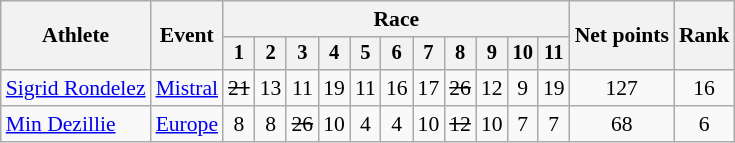<table class=wikitable style="font-size:90%; text-align:center">
<tr>
<th rowspan=2>Athlete</th>
<th rowspan=2>Event</th>
<th colspan=11>Race</th>
<th rowspan=2>Net points</th>
<th rowspan=2>Rank</th>
</tr>
<tr style=font-size:95%>
<th>1</th>
<th>2</th>
<th>3</th>
<th>4</th>
<th>5</th>
<th>6</th>
<th>7</th>
<th>8</th>
<th>9</th>
<th>10</th>
<th>11</th>
</tr>
<tr>
<td align=left><a href='#'>Sigrid Rondelez</a></td>
<td align=left><a href='#'>Mistral</a></td>
<td><s>21</s></td>
<td>13</td>
<td>11</td>
<td>19</td>
<td>11</td>
<td>16</td>
<td>17</td>
<td><s>26</s></td>
<td>12</td>
<td>9</td>
<td>19</td>
<td>127</td>
<td>16</td>
</tr>
<tr>
<td align=left><a href='#'>Min Dezillie</a></td>
<td align=left><a href='#'>Europe</a></td>
<td>8</td>
<td>8</td>
<td><s>26</s></td>
<td>10</td>
<td>4</td>
<td>4</td>
<td>10</td>
<td><s>12</s></td>
<td>10</td>
<td>7</td>
<td>7</td>
<td>68</td>
<td>6</td>
</tr>
</table>
